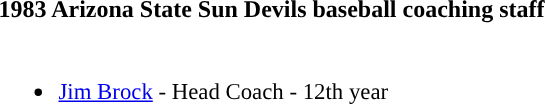<table class="toccolours">
<tr>
<th colspan=9>1983 Arizona State Sun Devils baseball coaching staff</th>
</tr>
<tr>
<td style="text-align: left; font-size: 95%;" valign="top"><br><ul><li><a href='#'>Jim Brock</a> - Head Coach - 12th year</li></ul></td>
</tr>
</table>
